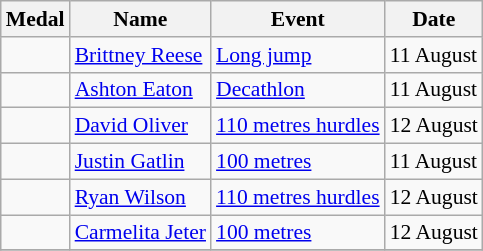<table class="wikitable" style="font-size:90%">
<tr>
<th>Medal</th>
<th>Name</th>
<th>Event</th>
<th>Date</th>
</tr>
<tr>
<td></td>
<td><a href='#'>Brittney Reese</a></td>
<td><a href='#'>Long jump</a></td>
<td>11 August</td>
</tr>
<tr>
<td></td>
<td><a href='#'>Ashton Eaton</a></td>
<td><a href='#'>Decathlon</a></td>
<td>11 August</td>
</tr>
<tr>
<td></td>
<td><a href='#'>David Oliver</a></td>
<td><a href='#'>110 metres hurdles</a></td>
<td>12 August</td>
</tr>
<tr>
<td></td>
<td><a href='#'>Justin Gatlin</a></td>
<td><a href='#'>100 metres</a></td>
<td>11 August</td>
</tr>
<tr>
<td></td>
<td><a href='#'>Ryan Wilson</a></td>
<td><a href='#'>110 metres hurdles</a></td>
<td>12 August</td>
</tr>
<tr>
<td></td>
<td><a href='#'>Carmelita Jeter</a></td>
<td><a href='#'>100 metres</a></td>
<td>12 August</td>
</tr>
<tr>
</tr>
</table>
